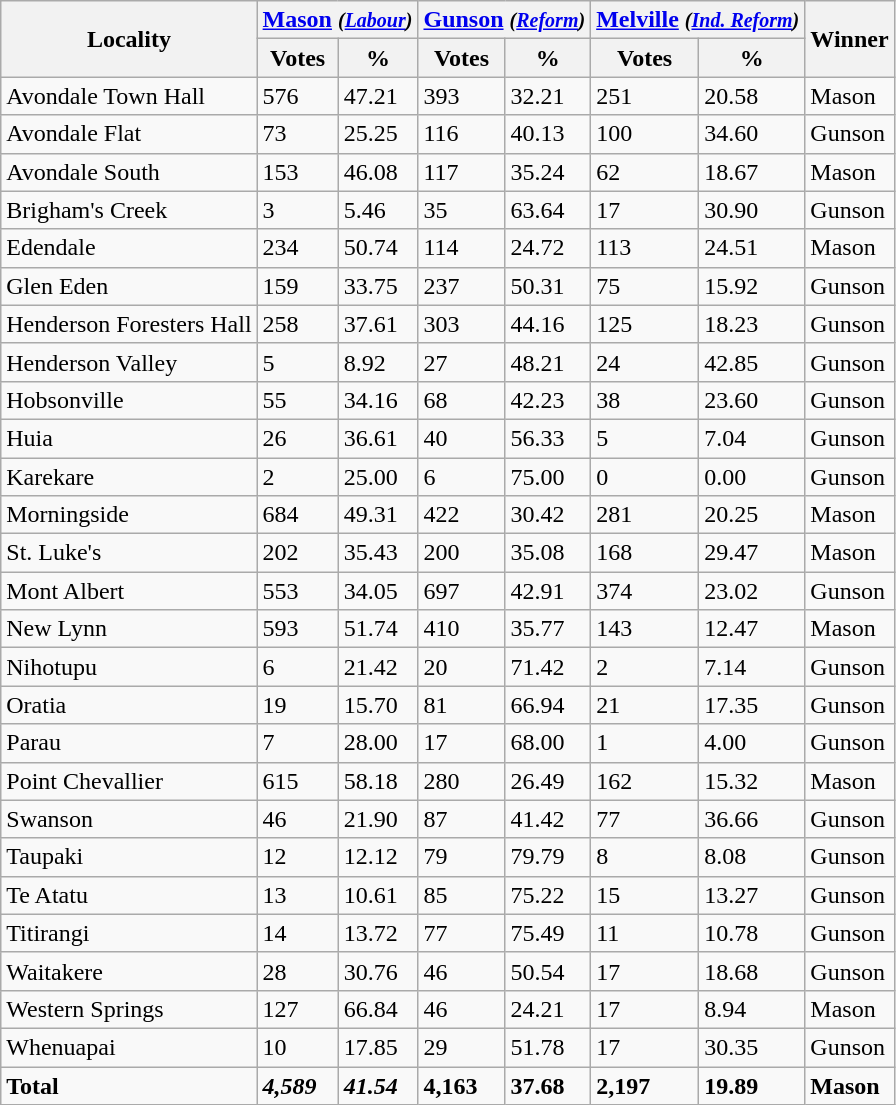<table class="wikitable sortable">
<tr>
<th rowspan=2>Locality</th>
<th colspan=2><a href='#'>Mason</a> <em><small>(<a href='#'>Labour</a>)</small></em></th>
<th colspan=2><a href='#'>Gunson</a> <small><em>(<a href='#'>Reform</a>)</em></small></th>
<th colspan=2><a href='#'>Melville</a> <em><small>(<a href='#'>Ind. Reform</a>)</small></em></th>
<th rowspan=2>Winner</th>
</tr>
<tr>
<th>Votes</th>
<th>%</th>
<th>Votes</th>
<th>%</th>
<th>Votes</th>
<th>%</th>
</tr>
<tr>
<td>Avondale Town Hall</td>
<td>576</td>
<td>47.21</td>
<td>393</td>
<td>32.21</td>
<td>251</td>
<td>20.58</td>
<td>Mason</td>
</tr>
<tr>
<td>Avondale Flat</td>
<td>73</td>
<td>25.25</td>
<td>116</td>
<td>40.13</td>
<td>100</td>
<td>34.60</td>
<td>Gunson</td>
</tr>
<tr>
<td>Avondale South</td>
<td>153</td>
<td>46.08</td>
<td>117</td>
<td>35.24</td>
<td>62</td>
<td>18.67</td>
<td>Mason</td>
</tr>
<tr>
<td>Brigham's Creek</td>
<td>3</td>
<td>5.46</td>
<td>35</td>
<td>63.64</td>
<td>17</td>
<td>30.90</td>
<td>Gunson</td>
</tr>
<tr>
<td>Edendale</td>
<td>234</td>
<td>50.74</td>
<td>114</td>
<td>24.72</td>
<td>113</td>
<td>24.51</td>
<td>Mason</td>
</tr>
<tr>
<td>Glen Eden</td>
<td>159</td>
<td>33.75</td>
<td>237</td>
<td>50.31</td>
<td>75</td>
<td>15.92</td>
<td>Gunson</td>
</tr>
<tr>
<td>Henderson Foresters Hall</td>
<td>258</td>
<td>37.61</td>
<td>303</td>
<td>44.16</td>
<td>125</td>
<td>18.23</td>
<td>Gunson</td>
</tr>
<tr>
<td>Henderson Valley</td>
<td>5</td>
<td>8.92</td>
<td>27</td>
<td>48.21</td>
<td>24</td>
<td>42.85</td>
<td>Gunson</td>
</tr>
<tr>
<td>Hobsonville</td>
<td>55</td>
<td>34.16</td>
<td>68</td>
<td>42.23</td>
<td>38</td>
<td>23.60</td>
<td>Gunson</td>
</tr>
<tr>
<td>Huia</td>
<td>26</td>
<td>36.61</td>
<td>40</td>
<td>56.33</td>
<td>5</td>
<td>7.04</td>
<td>Gunson</td>
</tr>
<tr>
<td>Karekare</td>
<td>2</td>
<td>25.00</td>
<td>6</td>
<td>75.00</td>
<td>0</td>
<td>0.00</td>
<td>Gunson</td>
</tr>
<tr>
<td>Morningside</td>
<td>684</td>
<td>49.31</td>
<td>422</td>
<td>30.42</td>
<td>281</td>
<td>20.25</td>
<td>Mason</td>
</tr>
<tr>
<td>St. Luke's</td>
<td>202</td>
<td>35.43</td>
<td>200</td>
<td>35.08</td>
<td>168</td>
<td>29.47</td>
<td>Mason</td>
</tr>
<tr>
<td>Mont Albert</td>
<td>553</td>
<td>34.05</td>
<td>697</td>
<td>42.91</td>
<td>374</td>
<td>23.02</td>
<td>Gunson</td>
</tr>
<tr>
<td>New Lynn</td>
<td>593</td>
<td>51.74</td>
<td>410</td>
<td>35.77</td>
<td>143</td>
<td>12.47</td>
<td>Mason</td>
</tr>
<tr>
<td>Nihotupu</td>
<td>6</td>
<td>21.42</td>
<td>20</td>
<td>71.42</td>
<td>2</td>
<td>7.14</td>
<td>Gunson</td>
</tr>
<tr>
<td>Oratia</td>
<td>19</td>
<td>15.70</td>
<td>81</td>
<td>66.94</td>
<td>21</td>
<td>17.35</td>
<td>Gunson</td>
</tr>
<tr>
<td>Parau</td>
<td>7</td>
<td>28.00</td>
<td>17</td>
<td>68.00</td>
<td>1</td>
<td>4.00</td>
<td>Gunson</td>
</tr>
<tr>
<td>Point Chevallier</td>
<td>615</td>
<td>58.18</td>
<td>280</td>
<td>26.49</td>
<td>162</td>
<td>15.32</td>
<td>Mason</td>
</tr>
<tr>
<td>Swanson</td>
<td>46</td>
<td>21.90</td>
<td>87</td>
<td>41.42</td>
<td>77</td>
<td>36.66</td>
<td>Gunson</td>
</tr>
<tr>
<td>Taupaki</td>
<td>12</td>
<td>12.12</td>
<td>79</td>
<td>79.79</td>
<td>8</td>
<td>8.08</td>
<td>Gunson</td>
</tr>
<tr>
<td>Te Atatu</td>
<td>13</td>
<td>10.61</td>
<td>85</td>
<td>75.22</td>
<td>15</td>
<td>13.27</td>
<td>Gunson</td>
</tr>
<tr>
<td>Titirangi</td>
<td>14</td>
<td>13.72</td>
<td>77</td>
<td>75.49</td>
<td>11</td>
<td>10.78</td>
<td>Gunson</td>
</tr>
<tr>
<td>Waitakere</td>
<td>28</td>
<td>30.76</td>
<td>46</td>
<td>50.54</td>
<td>17</td>
<td>18.68</td>
<td>Gunson</td>
</tr>
<tr>
<td>Western Springs</td>
<td>127</td>
<td>66.84</td>
<td>46</td>
<td>24.21</td>
<td>17</td>
<td>8.94</td>
<td>Mason</td>
</tr>
<tr>
<td>Whenuapai</td>
<td>10</td>
<td>17.85</td>
<td>29</td>
<td>51.78</td>
<td>17</td>
<td>30.35</td>
<td>Gunson</td>
</tr>
<tr>
<td><strong>Total</strong></td>
<td><strong><em>4,589</em></strong></td>
<td><strong><em>41.54</em></strong></td>
<td><strong>4,163</strong></td>
<td><strong>37.68</strong></td>
<td><strong>2,197</strong></td>
<td><strong>19.89</strong></td>
<td><strong>Mason</strong></td>
</tr>
</table>
